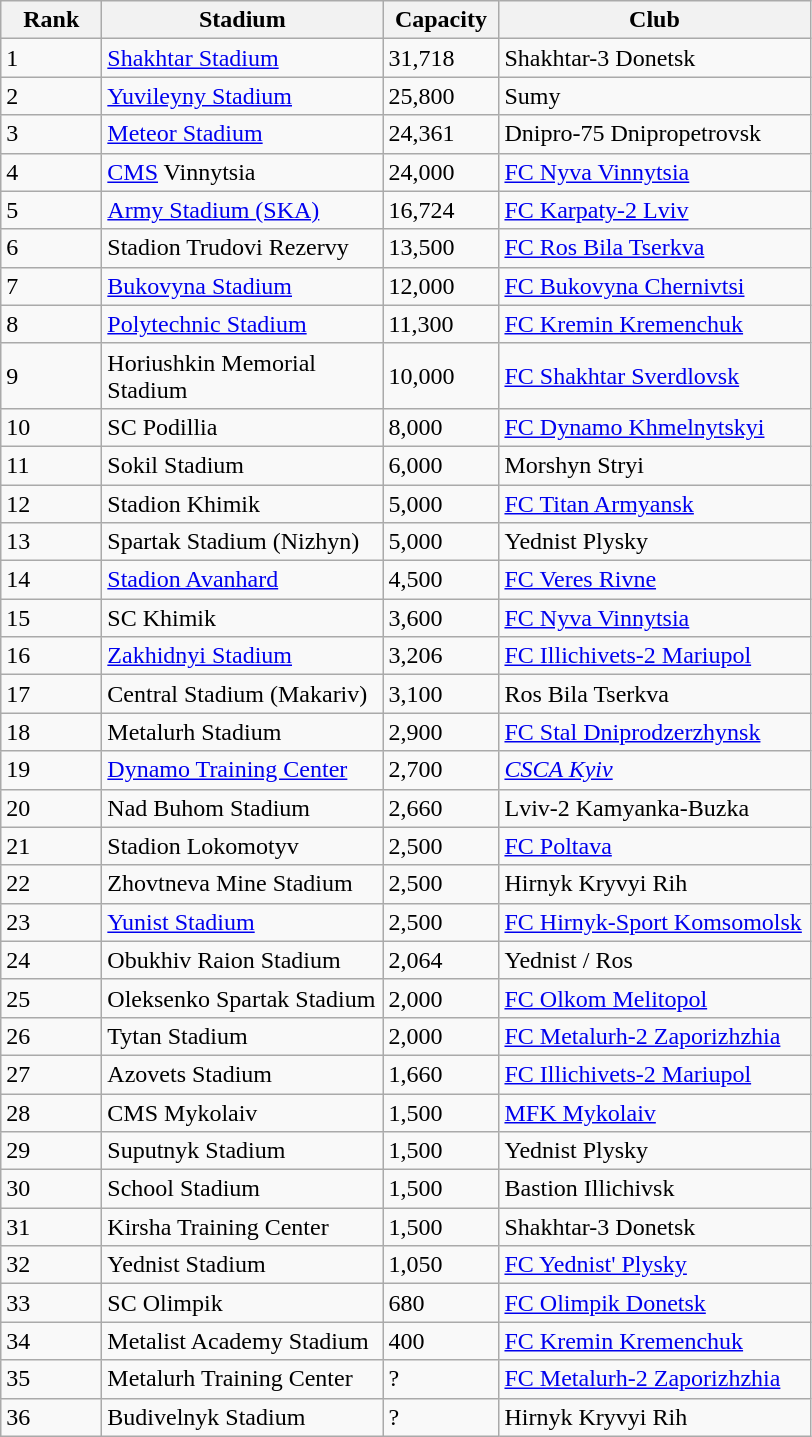<table class="wikitable sortable">
<tr>
<th width=60>Rank</th>
<th width=180>Stadium</th>
<th width=70>Capacity</th>
<th width=200>Club</th>
</tr>
<tr>
<td>1</td>
<td><a href='#'>Shakhtar Stadium</a></td>
<td>31,718</td>
<td>Shakhtar-3 Donetsk</td>
</tr>
<tr>
<td>2</td>
<td><a href='#'>Yuvileyny Stadium</a></td>
<td>25,800</td>
<td>Sumy</td>
</tr>
<tr>
<td>3</td>
<td><a href='#'>Meteor Stadium</a></td>
<td>24,361</td>
<td>Dnipro-75 Dnipropetrovsk</td>
</tr>
<tr>
<td>4</td>
<td><a href='#'>CMS</a> Vinnytsia</td>
<td>24,000</td>
<td><a href='#'>FC Nyva Vinnytsia</a></td>
</tr>
<tr>
<td>5</td>
<td><a href='#'>Army Stadium (SKA)</a></td>
<td>16,724</td>
<td><a href='#'>FC Karpaty-2 Lviv</a></td>
</tr>
<tr>
<td>6</td>
<td>Stadion Trudovi Rezervy</td>
<td>13,500</td>
<td><a href='#'>FC Ros Bila Tserkva</a></td>
</tr>
<tr>
<td>7</td>
<td><a href='#'>Bukovyna Stadium</a></td>
<td>12,000</td>
<td><a href='#'>FC Bukovyna Chernivtsi</a></td>
</tr>
<tr>
<td>8</td>
<td><a href='#'>Polytechnic Stadium</a></td>
<td>11,300</td>
<td><a href='#'>FC Kremin Kremenchuk</a></td>
</tr>
<tr>
<td>9</td>
<td>Horiushkin Memorial Stadium</td>
<td>10,000</td>
<td><a href='#'>FC Shakhtar Sverdlovsk</a></td>
</tr>
<tr>
<td>10</td>
<td>SC Podillia</td>
<td>8,000</td>
<td><a href='#'>FC Dynamo Khmelnytskyi</a></td>
</tr>
<tr>
<td>11</td>
<td>Sokil Stadium</td>
<td>6,000</td>
<td>Morshyn Stryi</td>
</tr>
<tr>
<td>12</td>
<td>Stadion Khimik</td>
<td>5,000</td>
<td><a href='#'>FC Titan Armyansk</a></td>
</tr>
<tr>
<td>13</td>
<td>Spartak Stadium (Nizhyn)</td>
<td>5,000</td>
<td>Yednist Plysky</td>
</tr>
<tr>
<td>14</td>
<td><a href='#'>Stadion Avanhard</a></td>
<td>4,500</td>
<td><a href='#'>FC Veres Rivne</a></td>
</tr>
<tr>
<td>15</td>
<td>SC Khimik</td>
<td>3,600</td>
<td><a href='#'>FC Nyva Vinnytsia</a></td>
</tr>
<tr>
<td>16</td>
<td><a href='#'>Zakhidnyi Stadium</a></td>
<td>3,206</td>
<td><a href='#'>FC Illichivets-2 Mariupol</a></td>
</tr>
<tr>
<td>17</td>
<td>Central Stadium (Makariv)</td>
<td>3,100</td>
<td>Ros Bila Tserkva</td>
</tr>
<tr>
<td>18</td>
<td>Metalurh Stadium</td>
<td>2,900</td>
<td><a href='#'>FC Stal Dniprodzerzhynsk</a></td>
</tr>
<tr>
<td>19</td>
<td><a href='#'>Dynamo Training Center</a></td>
<td>2,700</td>
<td><em><a href='#'>CSCA Kyiv</a></em></td>
</tr>
<tr>
<td>20</td>
<td>Nad Buhom Stadium</td>
<td>2,660</td>
<td>Lviv-2 Kamyanka-Buzka</td>
</tr>
<tr>
<td>21</td>
<td>Stadion Lokomotyv</td>
<td>2,500</td>
<td><a href='#'>FC Poltava</a></td>
</tr>
<tr>
<td>22</td>
<td>Zhovtneva Mine Stadium</td>
<td>2,500</td>
<td>Hirnyk Kryvyi Rih</td>
</tr>
<tr>
<td>23</td>
<td><a href='#'>Yunist Stadium</a></td>
<td>2,500</td>
<td><a href='#'>FC Hirnyk-Sport Komsomolsk</a></td>
</tr>
<tr>
<td>24</td>
<td>Obukhiv Raion Stadium</td>
<td>2,064</td>
<td>Yednist / Ros</td>
</tr>
<tr>
<td>25</td>
<td>Oleksenko Spartak Stadium</td>
<td>2,000</td>
<td><a href='#'>FC Olkom Melitopol</a></td>
</tr>
<tr>
<td>26</td>
<td>Tytan Stadium</td>
<td>2,000</td>
<td><a href='#'>FC Metalurh-2 Zaporizhzhia</a></td>
</tr>
<tr>
<td>27</td>
<td>Azovets Stadium</td>
<td>1,660</td>
<td><a href='#'>FC Illichivets-2 Mariupol</a></td>
</tr>
<tr>
<td>28</td>
<td>CMS Mykolaiv</td>
<td>1,500</td>
<td><a href='#'>MFK Mykolaiv</a></td>
</tr>
<tr>
<td>29</td>
<td>Suputnyk Stadium</td>
<td>1,500</td>
<td>Yednist Plysky</td>
</tr>
<tr>
<td>30</td>
<td>School Stadium</td>
<td>1,500</td>
<td>Bastion Illichivsk</td>
</tr>
<tr>
<td>31</td>
<td>Kirsha Training Center</td>
<td>1,500</td>
<td>Shakhtar-3 Donetsk</td>
</tr>
<tr>
<td>32</td>
<td>Yednist Stadium</td>
<td>1,050</td>
<td><a href='#'>FC Yednist' Plysky</a></td>
</tr>
<tr>
<td>33</td>
<td>SC Olimpik</td>
<td>680</td>
<td><a href='#'>FC Olimpik Donetsk</a></td>
</tr>
<tr>
<td>34</td>
<td>Metalist Academy Stadium</td>
<td>400</td>
<td><a href='#'>FC Kremin Kremenchuk</a></td>
</tr>
<tr>
<td>35</td>
<td>Metalurh Training Center</td>
<td>?</td>
<td><a href='#'>FC Metalurh-2 Zaporizhzhia</a></td>
</tr>
<tr>
<td>36</td>
<td>Budivelnyk Stadium</td>
<td>?</td>
<td>Hirnyk Kryvyi Rih</td>
</tr>
</table>
